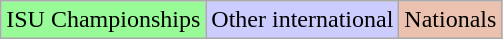<table class="wikitable">
<tr>
<td bgcolor=98FB98>ISU Championships</td>
<td bgcolor=#CCCCFF>Other international</td>
<td bgcolor=#EBC2AF>Nationals</td>
</tr>
</table>
